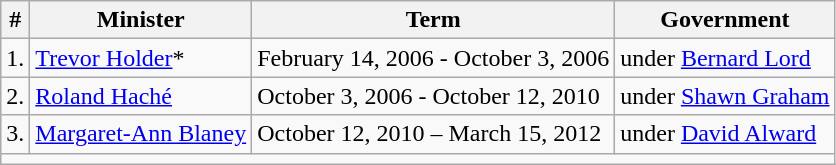<table class="wikitable">
<tr>
<th>#</th>
<th>Minister</th>
<th>Term</th>
<th>Government</th>
</tr>
<tr>
<td>1.</td>
<td><a href='#'>Trevor Holder</a>*</td>
<td>February 14, 2006 - October 3, 2006</td>
<td>under <a href='#'>Bernard Lord</a></td>
</tr>
<tr>
<td>2.</td>
<td><a href='#'>Roland Haché</a></td>
<td>October 3, 2006 - October 12, 2010</td>
<td>under <a href='#'>Shawn Graham</a></td>
</tr>
<tr>
<td>3.</td>
<td><a href='#'>Margaret-Ann Blaney</a></td>
<td>October 12, 2010 – March 15, 2012</td>
<td>under <a href='#'>David Alward</a></td>
</tr>
<tr>
<td colspan=4></td>
</tr>
</table>
